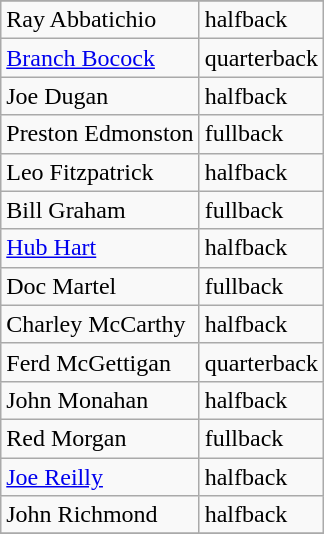<table class="wikitable">
<tr>
</tr>
<tr>
<td>Ray Abbatichio</td>
<td>halfback</td>
</tr>
<tr>
<td><a href='#'>Branch Bocock</a></td>
<td>quarterback</td>
</tr>
<tr>
<td>Joe Dugan</td>
<td>halfback</td>
</tr>
<tr>
<td>Preston Edmonston</td>
<td>fullback</td>
</tr>
<tr>
<td>Leo Fitzpatrick</td>
<td>halfback</td>
</tr>
<tr>
<td>Bill Graham</td>
<td>fullback</td>
</tr>
<tr>
<td><a href='#'>Hub Hart</a></td>
<td>halfback</td>
</tr>
<tr>
<td>Doc Martel</td>
<td>fullback</td>
</tr>
<tr>
<td>Charley McCarthy</td>
<td>halfback</td>
</tr>
<tr>
<td>Ferd McGettigan</td>
<td>quarterback</td>
</tr>
<tr>
<td>John Monahan</td>
<td>halfback</td>
</tr>
<tr>
<td>Red Morgan</td>
<td>fullback</td>
</tr>
<tr>
<td><a href='#'>Joe Reilly</a></td>
<td>halfback</td>
</tr>
<tr>
<td>John Richmond</td>
<td>halfback</td>
</tr>
<tr>
</tr>
</table>
